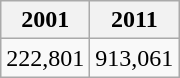<table class="wikitable floatleft">
<tr>
<th>2001</th>
<th>2011</th>
</tr>
<tr>
<td>222,801</td>
<td>913,061</td>
</tr>
</table>
